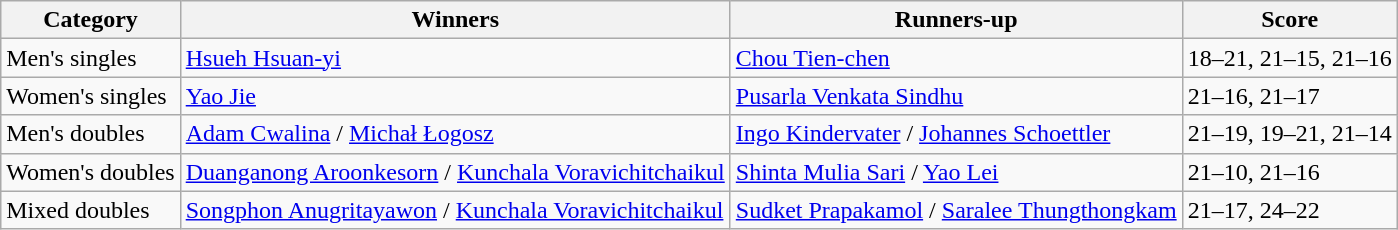<table class=wikitable style="white-space:nowrap;">
<tr>
<th>Category</th>
<th>Winners</th>
<th>Runners-up</th>
<th>Score</th>
</tr>
<tr>
<td>Men's singles</td>
<td> <a href='#'>Hsueh Hsuan-yi</a></td>
<td> <a href='#'>Chou Tien-chen</a></td>
<td>18–21, 21–15, 21–16</td>
</tr>
<tr>
<td>Women's singles</td>
<td> <a href='#'>Yao Jie</a></td>
<td> <a href='#'>Pusarla Venkata Sindhu</a></td>
<td>21–16, 21–17</td>
</tr>
<tr>
<td>Men's doubles</td>
<td> <a href='#'>Adam Cwalina</a> / <a href='#'>Michał Łogosz</a></td>
<td> <a href='#'>Ingo Kindervater</a> / <a href='#'>Johannes Schoettler</a></td>
<td>21–19, 19–21, 21–14</td>
</tr>
<tr>
<td>Women's doubles</td>
<td> <a href='#'>Duanganong Aroonkesorn</a> / <a href='#'>Kunchala Voravichitchaikul</a></td>
<td> <a href='#'>Shinta Mulia Sari</a> / <a href='#'>Yao Lei</a></td>
<td>21–10, 21–16</td>
</tr>
<tr>
<td>Mixed doubles</td>
<td> <a href='#'>Songphon Anugritayawon</a> / <a href='#'>Kunchala Voravichitchaikul</a></td>
<td> <a href='#'>Sudket Prapakamol</a> / <a href='#'>Saralee Thungthongkam</a></td>
<td>21–17, 24–22</td>
</tr>
</table>
